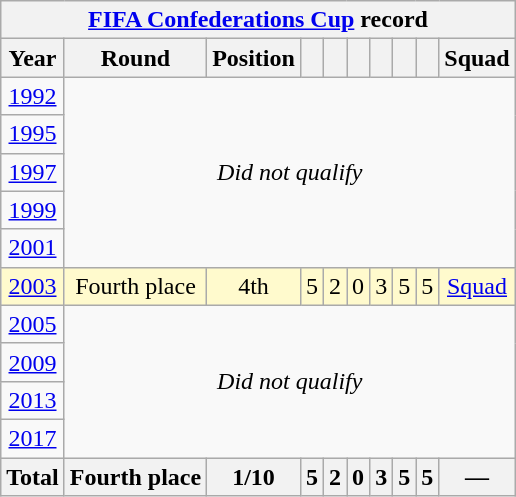<table class="wikitable" style="text-align: center;">
<tr>
<th colspan=10><a href='#'>FIFA Confederations Cup</a> record</th>
</tr>
<tr>
<th>Year</th>
<th>Round</th>
<th>Position</th>
<th></th>
<th></th>
<th></th>
<th></th>
<th></th>
<th></th>
<th>Squad</th>
</tr>
<tr>
<td> <a href='#'>1992</a></td>
<td colspan=9 rowspan=5><em>Did not qualify</em></td>
</tr>
<tr>
<td> <a href='#'>1995</a></td>
</tr>
<tr>
<td> <a href='#'>1997</a></td>
</tr>
<tr>
<td> <a href='#'>1999</a></td>
</tr>
<tr>
<td>  <a href='#'>2001</a></td>
</tr>
<tr style="background:LemonChiffon;">
<td> <a href='#'>2003</a></td>
<td>Fourth place</td>
<td>4th</td>
<td>5</td>
<td>2</td>
<td>0</td>
<td>3</td>
<td>5</td>
<td>5</td>
<td><a href='#'>Squad</a></td>
</tr>
<tr>
<td> <a href='#'>2005</a></td>
<td colspan=9 rowspan=4><em>Did not qualify</em></td>
</tr>
<tr>
<td> <a href='#'>2009</a></td>
</tr>
<tr>
<td> <a href='#'>2013</a></td>
</tr>
<tr>
<td> <a href='#'>2017</a></td>
</tr>
<tr>
<th>Total</th>
<th>Fourth place</th>
<th>1/10</th>
<th>5</th>
<th>2</th>
<th>0</th>
<th>3</th>
<th>5</th>
<th>5</th>
<th>—</th>
</tr>
</table>
